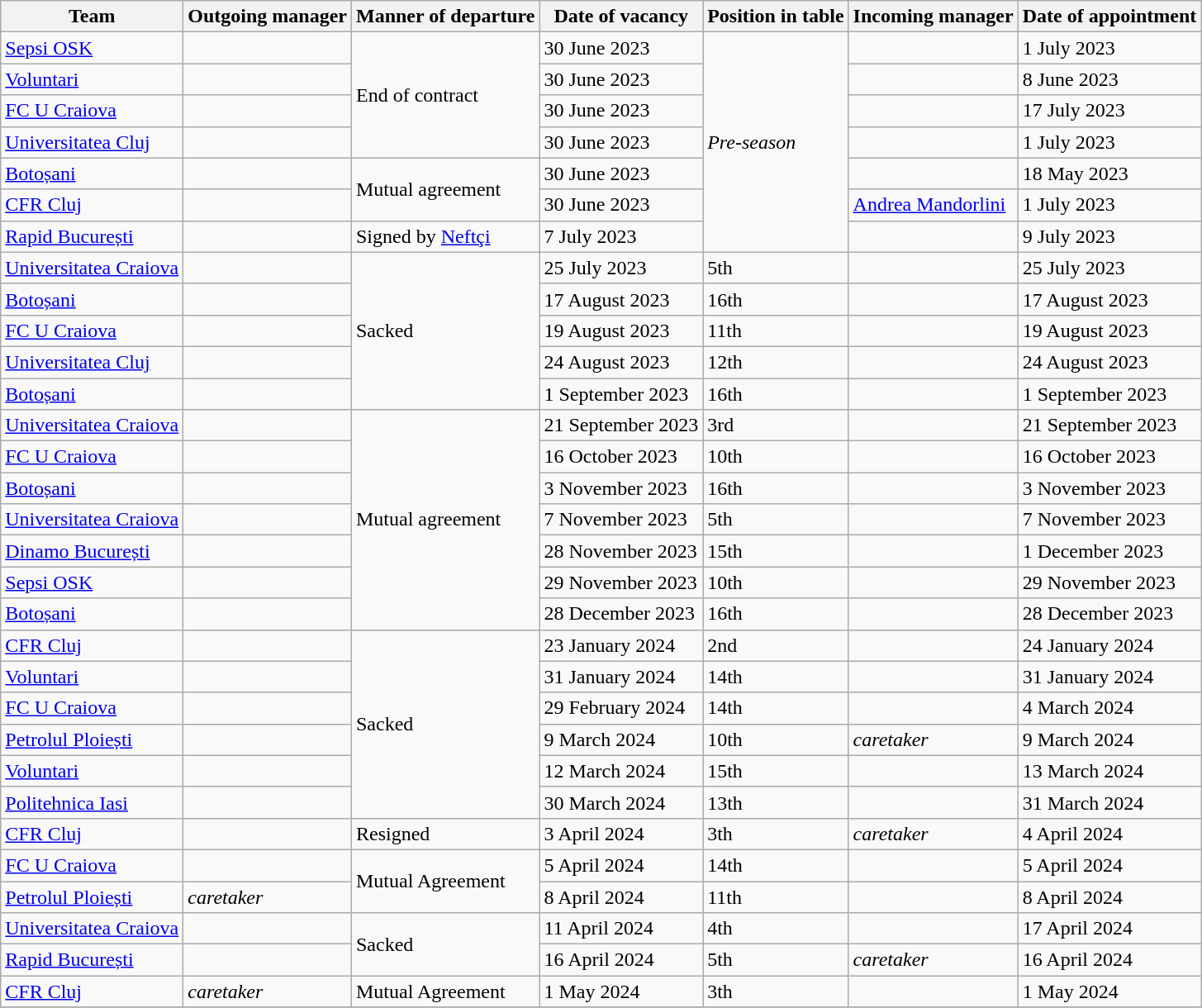<table class="wikitable sortable">
<tr>
<th>Team</th>
<th>Outgoing manager</th>
<th>Manner of departure</th>
<th>Date of vacancy</th>
<th>Position in table</th>
<th>Incoming manager</th>
<th>Date of appointment</th>
</tr>
<tr>
<td><a href='#'>Sepsi OSK</a></td>
<td> </td>
<td rowspan="4">End of contract</td>
<td>30 June 2023</td>
<td rowspan="7"><em>Pre-season</em></td>
<td> </td>
<td>1 July 2023</td>
</tr>
<tr>
<td><a href='#'>Voluntari</a></td>
<td> </td>
<td>30 June 2023</td>
<td> </td>
<td>8 June 2023</td>
</tr>
<tr>
<td><a href='#'>FC U Craiova</a></td>
<td> </td>
<td>30 June 2023</td>
<td> </td>
<td>17 July 2023</td>
</tr>
<tr>
<td><a href='#'>Universitatea Cluj</a></td>
<td> </td>
<td>30 June 2023</td>
<td> </td>
<td>1 July 2023</td>
</tr>
<tr>
<td><a href='#'>Botoșani</a></td>
<td> </td>
<td rowspan="2">Mutual agreement</td>
<td>30 June 2023</td>
<td> </td>
<td>18 May 2023</td>
</tr>
<tr>
<td><a href='#'>CFR Cluj</a></td>
<td> </td>
<td>30 June 2023</td>
<td> <a href='#'>Andrea Mandorlini</a></td>
<td>1 July 2023</td>
</tr>
<tr>
<td><a href='#'>Rapid București</a></td>
<td> </td>
<td rowspan="1">Signed by <a href='#'>Neftçi</a></td>
<td>7 July 2023</td>
<td> </td>
<td>9 July 2023</td>
</tr>
<tr>
<td><a href='#'>Universitatea Craiova</a></td>
<td> </td>
<td rowspan="5">Sacked</td>
<td>25 July 2023</td>
<td>5th</td>
<td> </td>
<td>25 July 2023</td>
</tr>
<tr>
<td><a href='#'>Botoșani</a></td>
<td> </td>
<td>17 August 2023</td>
<td>16th</td>
<td> </td>
<td>17 August 2023</td>
</tr>
<tr>
<td><a href='#'>FC U Craiova</a></td>
<td> </td>
<td>19 August 2023</td>
<td>11th</td>
<td> </td>
<td>19 August 2023</td>
</tr>
<tr>
<td><a href='#'>Universitatea Cluj</a></td>
<td> </td>
<td>24 August 2023</td>
<td>12th</td>
<td> </td>
<td>24 August 2023</td>
</tr>
<tr>
<td><a href='#'>Botoșani</a></td>
<td> </td>
<td>1 September 2023</td>
<td>16th</td>
<td> </td>
<td>1 September 2023</td>
</tr>
<tr>
<td><a href='#'>Universitatea Craiova</a></td>
<td> </td>
<td rowspan="7">Mutual agreement</td>
<td>21 September 2023</td>
<td>3rd</td>
<td> </td>
<td>21 September 2023</td>
</tr>
<tr>
<td><a href='#'>FC U Craiova</a></td>
<td> </td>
<td>16 October 2023</td>
<td>10th</td>
<td> </td>
<td>16 October 2023</td>
</tr>
<tr>
<td><a href='#'>Botoșani</a></td>
<td> </td>
<td>3 November 2023</td>
<td>16th</td>
<td> </td>
<td>3 November 2023</td>
</tr>
<tr>
<td><a href='#'>Universitatea Craiova</a></td>
<td> </td>
<td>7 November 2023</td>
<td>5th</td>
<td> </td>
<td>7 November 2023</td>
</tr>
<tr>
<td><a href='#'>Dinamo București</a></td>
<td> </td>
<td>28 November 2023</td>
<td>15th</td>
<td> </td>
<td>1 December 2023</td>
</tr>
<tr>
<td><a href='#'>Sepsi OSK</a></td>
<td> </td>
<td>29 November 2023</td>
<td>10th</td>
<td> </td>
<td>29 November 2023</td>
</tr>
<tr>
<td><a href='#'>Botoșani</a></td>
<td> </td>
<td>28 December 2023</td>
<td>16th</td>
<td> </td>
<td>28 December 2023</td>
</tr>
<tr>
<td><a href='#'>CFR Cluj</a></td>
<td> </td>
<td rowspan="6">Sacked</td>
<td>23 January 2024</td>
<td>2nd</td>
<td> </td>
<td>24 January 2024</td>
</tr>
<tr>
<td><a href='#'>Voluntari</a></td>
<td> </td>
<td>31 January 2024</td>
<td>14th</td>
<td> </td>
<td>31 January 2024</td>
</tr>
<tr>
<td><a href='#'>FC U Craiova</a></td>
<td> </td>
<td>29 February 2024</td>
<td>14th</td>
<td> </td>
<td>4 March 2024</td>
</tr>
<tr>
<td><a href='#'>Petrolul Ploiești</a></td>
<td> </td>
<td>9 March 2024</td>
<td>10th</td>
<td>  <em>caretaker</em></td>
<td>9 March 2024</td>
</tr>
<tr>
<td><a href='#'>Voluntari</a></td>
<td> </td>
<td>12 March 2024</td>
<td>15th</td>
<td> </td>
<td>13 March 2024</td>
</tr>
<tr>
<td><a href='#'>Politehnica Iasi</a></td>
<td> </td>
<td>30 March 2024</td>
<td>13th</td>
<td> </td>
<td>31 March 2024</td>
</tr>
<tr>
<td><a href='#'>CFR Cluj</a></td>
<td> </td>
<td>Resigned</td>
<td>3 April 2024</td>
<td>3th</td>
<td>  <em>caretaker</em></td>
<td>4 April 2024</td>
</tr>
<tr>
<td><a href='#'>FC U Craiova</a></td>
<td> </td>
<td rowspan="2">Mutual Agreement</td>
<td>5 April 2024</td>
<td>14th</td>
<td> </td>
<td>5 April 2024</td>
</tr>
<tr>
<td><a href='#'>Petrolul Ploiești</a></td>
<td>  <em>caretaker</em></td>
<td>8 April 2024</td>
<td>11th</td>
<td> </td>
<td>8 April 2024</td>
</tr>
<tr>
<td><a href='#'>Universitatea Craiova</a></td>
<td> </td>
<td rowspan="2">Sacked</td>
<td>11 April 2024</td>
<td>4th</td>
<td> </td>
<td>17 April 2024</td>
</tr>
<tr>
<td><a href='#'>Rapid București</a></td>
<td> </td>
<td>16 April 2024</td>
<td>5th</td>
<td>  <em>caretaker</em></td>
<td>16 April 2024</td>
</tr>
<tr>
<td><a href='#'>CFR Cluj</a></td>
<td>  <em>caretaker</em></td>
<td>Mutual Agreement</td>
<td>1 May 2024</td>
<td>3th</td>
<td> </td>
<td>1 May 2024</td>
</tr>
<tr>
</tr>
</table>
